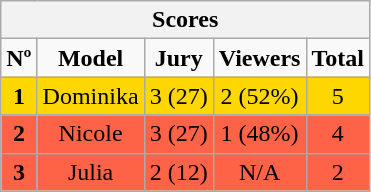<table class="wikitable collapsible autocollapse" style="text-align:center;">
<tr>
<th colspan="6">Scores</th>
</tr>
<tr>
<td><strong>Nº</strong></td>
<td><strong>Model</strong></td>
<td><strong>Jury</strong></td>
<td><strong>Viewers</strong></td>
<td><strong>Total</strong></td>
</tr>
<tr>
<td style="background:gold"><strong>1</strong></td>
<td style="background:gold">Dominika</td>
<td style="background:gold">3 (27)</td>
<td style="background:gold">2 (52%)</td>
<td style="background:gold">5</td>
</tr>
<tr>
<td style="background:tomato"><strong>2</strong></td>
<td style="background:tomato">Nicole</td>
<td style="background:tomato">3 (27)</td>
<td style="background:tomato">1 (48%)</td>
<td style="background:tomato">4</td>
</tr>
<tr>
<td style="background:tomato"><strong>3</strong></td>
<td style="background:tomato">Julia</td>
<td style="background:tomato">2 (12)</td>
<td style="background:tomato">N/A</td>
<td style="background:tomato">2</td>
</tr>
</table>
